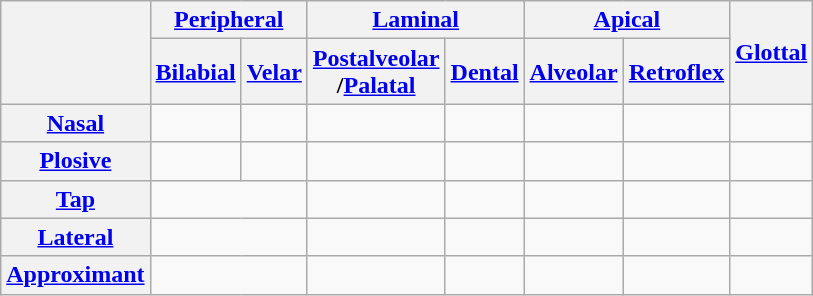<table class="wikitable" style="text-align: center;">
<tr>
<th rowspan=2></th>
<th colspan=2><a href='#'>Peripheral</a></th>
<th colspan=2><a href='#'>Laminal</a></th>
<th colspan=2><a href='#'>Apical</a></th>
<th rowspan=2><a href='#'>Glottal</a></th>
</tr>
<tr>
<th><a href='#'>Bilabial</a></th>
<th><a href='#'>Velar</a></th>
<th><a href='#'>Postalveolar</a><br>/<a href='#'>Palatal</a></th>
<th><a href='#'>Dental</a></th>
<th><a href='#'>Alveolar</a></th>
<th><a href='#'>Retroflex</a></th>
</tr>
<tr>
<th><a href='#'>Nasal</a></th>
<td> </td>
<td> </td>
<td> </td>
<td> </td>
<td> </td>
<td> </td>
<td></td>
</tr>
<tr>
<th><a href='#'>Plosive</a></th>
<td> </td>
<td> </td>
<td> </td>
<td> </td>
<td> </td>
<td> </td>
<td> </td>
</tr>
<tr>
<th><a href='#'>Tap</a></th>
<td colspan="2"></td>
<td></td>
<td></td>
<td> </td>
<td></td>
<td></td>
</tr>
<tr>
<th><a href='#'>Lateral</a></th>
<td colspan="2"></td>
<td></td>
<td> </td>
<td> </td>
<td> </td>
<td></td>
</tr>
<tr>
<th><a href='#'>Approximant</a></th>
<td colspan=2> </td>
<td> </td>
<td></td>
<td></td>
<td> </td>
<td></td>
</tr>
</table>
